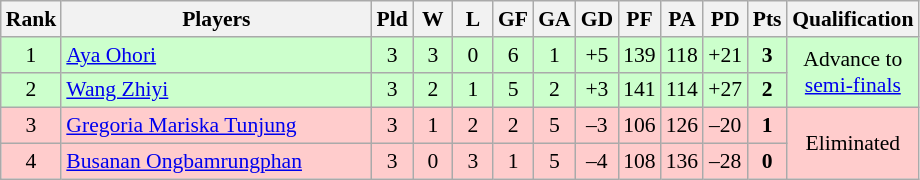<table class="wikitable" style="font-size:90%; text-align:center">
<tr>
<th width="20">Rank</th>
<th width="200">Players</th>
<th width="20">Pld</th>
<th width="20">W</th>
<th width="20">L</th>
<th width="20">GF</th>
<th width="20">GA</th>
<th width="20">GD</th>
<th width="20">PF</th>
<th width="20">PA</th>
<th width="20">PD</th>
<th width="20">Pts</th>
<th width="20">Qualification</th>
</tr>
<tr style="background:#ccffcc">
<td>1</td>
<td style="text-align:left"> <a href='#'>Aya Ohori</a></td>
<td>3</td>
<td>3</td>
<td>0</td>
<td>6</td>
<td>1</td>
<td>+5</td>
<td>139</td>
<td>118</td>
<td>+21</td>
<td><strong>3</strong></td>
<td rowspan="2">Advance to <a href='#'>semi-finals</a></td>
</tr>
<tr style="background:#ccffcc">
<td>2</td>
<td style="text-align:left"> <a href='#'>Wang Zhiyi</a></td>
<td>3</td>
<td>2</td>
<td>1</td>
<td>5</td>
<td>2</td>
<td>+3</td>
<td>141</td>
<td>114</td>
<td>+27</td>
<td><strong>2</strong></td>
</tr>
<tr style="background:#ffcccc">
<td>3</td>
<td style="text-align:left"> <a href='#'>Gregoria Mariska Tunjung</a></td>
<td>3</td>
<td>1</td>
<td>2</td>
<td>2</td>
<td>5</td>
<td>–3</td>
<td>106</td>
<td>126</td>
<td>–20</td>
<td><strong>1</strong></td>
<td rowspan="2">Eliminated</td>
</tr>
<tr style="background:#ffcccc">
<td>4</td>
<td style="text-align:left"> <a href='#'>Busanan Ongbamrungphan</a></td>
<td>3</td>
<td>0</td>
<td>3</td>
<td>1</td>
<td>5</td>
<td>–4</td>
<td>108</td>
<td>136</td>
<td>–28</td>
<td><strong>0</strong></td>
</tr>
</table>
